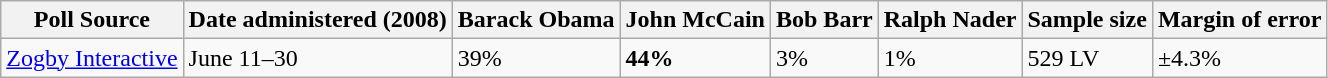<table class="wikitable collapsible">
<tr>
<th>Poll Source</th>
<th>Date administered (2008)</th>
<th>Barack Obama</th>
<th>John McCain</th>
<th>Bob Barr</th>
<th>Ralph Nader</th>
<th>Sample size</th>
<th>Margin of error</th>
</tr>
<tr>
<td><a href='#'>Zogby Interactive</a></td>
<td>June 11–30</td>
<td>39%</td>
<td><strong>44%</strong></td>
<td>3%</td>
<td>1%</td>
<td>529 LV</td>
<td>±4.3%</td>
</tr>
</table>
